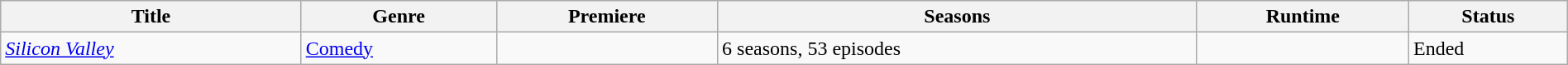<table class="wikitable sortable" style="width:100%">
<tr>
<th>Title</th>
<th>Genre</th>
<th>Premiere</th>
<th>Seasons</th>
<th>Runtime</th>
<th>Status</th>
</tr>
<tr>
<td><em><a href='#'>Silicon Valley</a></em></td>
<td><a href='#'>Comedy</a></td>
<td></td>
<td>6 seasons, 53 episodes</td>
<td></td>
<td>Ended </td>
</tr>
</table>
